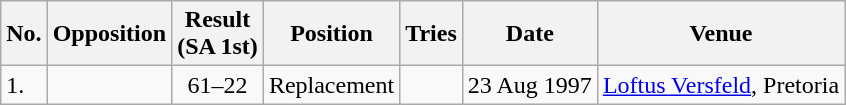<table class="wikitable sortable">
<tr>
<th>No.</th>
<th>Opposition</th>
<th>Result<br>(SA 1st)</th>
<th>Position</th>
<th>Tries</th>
<th>Date</th>
<th>Venue</th>
</tr>
<tr>
<td>1.</td>
<td></td>
<td align="center">61–22</td>
<td>Replacement</td>
<td></td>
<td>23 Aug 1997</td>
<td><a href='#'>Loftus Versfeld</a>, Pretoria</td>
</tr>
</table>
